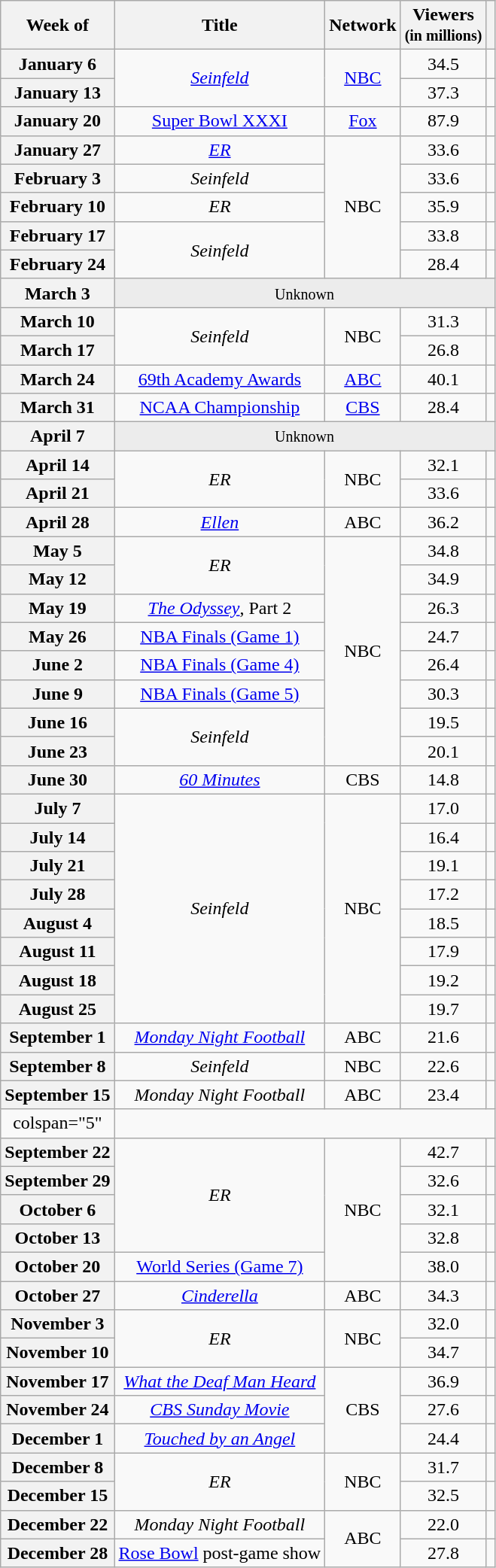<table class="wikitable plainrowheaders" style="text-align: center; display: inline-table;">
<tr>
<th>Week of</th>
<th>Title</th>
<th>Network</th>
<th>Viewers<br><small>(in millions)</small></th>
<th></th>
</tr>
<tr>
<th scope="row">January 6</th>
<td rowspan="2"><em><a href='#'>Seinfeld</a></em></td>
<td rowspan="2"><a href='#'>NBC</a></td>
<td>34.5</td>
<td></td>
</tr>
<tr>
<th scope="row">January 13</th>
<td>37.3</td>
<td></td>
</tr>
<tr>
<th scope="row">January 20</th>
<td><a href='#'>Super Bowl XXXI</a></td>
<td><a href='#'>Fox</a></td>
<td>87.9</td>
<td></td>
</tr>
<tr>
<th scope="row">January 27</th>
<td><em><a href='#'>ER</a></em></td>
<td rowspan="5">NBC</td>
<td>33.6</td>
<td></td>
</tr>
<tr>
<th scope="row">February 3</th>
<td><em>Seinfeld</em></td>
<td>33.6</td>
<td></td>
</tr>
<tr>
<th scope="row">February 10</th>
<td><em>ER</em></td>
<td>35.9</td>
<td></td>
</tr>
<tr>
<th scope="row">February 17</th>
<td rowspan="2"><em>Seinfeld</em></td>
<td>33.8</td>
<td></td>
</tr>
<tr>
<th scope="row">February 24</th>
<td>28.4</td>
<td></td>
</tr>
<tr>
<th scope="row">March 3</th>
<td colspan="4" style="background:#ECECEC;"><small>Unknown</small></td>
</tr>
<tr>
<th scope="row">March 10</th>
<td rowspan="2"><em>Seinfeld</em></td>
<td rowspan="2">NBC</td>
<td>31.3</td>
<td></td>
</tr>
<tr>
<th scope="row">March 17</th>
<td>26.8</td>
<td></td>
</tr>
<tr>
<th scope="row">March 24</th>
<td><a href='#'>69th Academy Awards</a></td>
<td><a href='#'>ABC</a></td>
<td>40.1</td>
<td></td>
</tr>
<tr>
<th scope="row">March 31</th>
<td><a href='#'>NCAA Championship</a></td>
<td><a href='#'>CBS</a></td>
<td>28.4</td>
<td></td>
</tr>
<tr>
<th scope="row">April 7</th>
<td colspan="4" style="background:#ECECEC;"><small>Unknown</small></td>
</tr>
<tr>
<th scope="row">April 14</th>
<td rowspan="2"><em>ER</em></td>
<td rowspan="2">NBC</td>
<td>32.1</td>
<td></td>
</tr>
<tr>
<th scope="row">April 21</th>
<td>33.6</td>
<td></td>
</tr>
<tr>
<th scope="row">April 28</th>
<td><em><a href='#'>Ellen</a></em></td>
<td>ABC</td>
<td>36.2</td>
<td></td>
</tr>
<tr>
<th scope="row">May 5</th>
<td rowspan="2"><em>ER</em></td>
<td rowspan="8">NBC</td>
<td>34.8</td>
<td></td>
</tr>
<tr>
<th scope="row">May 12</th>
<td>34.9</td>
<td></td>
</tr>
<tr>
<th scope="row">May 19</th>
<td><em><a href='#'>The Odyssey</a></em>, Part 2</td>
<td>26.3</td>
<td></td>
</tr>
<tr>
<th scope="row">May 26</th>
<td><a href='#'>NBA Finals (Game 1)</a></td>
<td>24.7</td>
<td></td>
</tr>
<tr>
<th scope="row">June 2</th>
<td><a href='#'>NBA Finals (Game 4)</a></td>
<td>26.4</td>
<td></td>
</tr>
<tr>
<th scope="row">June 9</th>
<td><a href='#'>NBA Finals (Game 5)</a></td>
<td>30.3</td>
<td></td>
</tr>
<tr>
<th scope="row">June 16</th>
<td rowspan="2"><em>Seinfeld</em></td>
<td>19.5</td>
<td></td>
</tr>
<tr>
<th scope="row">June 23</th>
<td>20.1</td>
<td></td>
</tr>
<tr>
<th scope="row">June 30</th>
<td><em><a href='#'>60 Minutes</a></em></td>
<td>CBS</td>
<td>14.8</td>
<td></td>
</tr>
<tr>
<th scope="row">July 7</th>
<td rowspan="8"><em>Seinfeld</em></td>
<td rowspan="8">NBC</td>
<td>17.0</td>
<td></td>
</tr>
<tr>
<th scope="row">July 14</th>
<td>16.4</td>
<td></td>
</tr>
<tr>
<th scope="row">July 21</th>
<td>19.1</td>
<td></td>
</tr>
<tr>
<th scope="row">July 28</th>
<td>17.2</td>
<td></td>
</tr>
<tr>
<th scope="row">August 4</th>
<td>18.5</td>
<td></td>
</tr>
<tr>
<th scope="row">August 11</th>
<td>17.9</td>
<td></td>
</tr>
<tr>
<th scope="row">August 18</th>
<td>19.2</td>
<td></td>
</tr>
<tr>
<th scope="row">August 25</th>
<td>19.7</td>
<td></td>
</tr>
<tr>
<th scope="row">September 1</th>
<td><em><a href='#'>Monday Night Football</a></em></td>
<td>ABC</td>
<td>21.6</td>
<td></td>
</tr>
<tr>
<th scope="row">September 8</th>
<td><em>Seinfeld</em></td>
<td>NBC</td>
<td>22.6</td>
<td></td>
</tr>
<tr>
<th scope="row">September 15</th>
<td><em>Monday Night Football</em></td>
<td>ABC</td>
<td>23.4</td>
<td></td>
</tr>
<tr>
<td>colspan="5" </td>
</tr>
<tr>
<th scope="row">September 22</th>
<td rowspan="4"><em>ER</em></td>
<td rowspan="5">NBC</td>
<td>42.7</td>
<td></td>
</tr>
<tr>
<th scope="row">September 29</th>
<td>32.6</td>
<td></td>
</tr>
<tr>
<th scope="row">October 6</th>
<td>32.1</td>
<td></td>
</tr>
<tr>
<th scope="row">October 13</th>
<td>32.8</td>
<td></td>
</tr>
<tr>
<th scope="row">October 20</th>
<td><a href='#'>World Series (Game 7)</a></td>
<td>38.0</td>
<td></td>
</tr>
<tr>
<th scope="row">October 27</th>
<td><em><a href='#'>Cinderella</a></em></td>
<td>ABC</td>
<td>34.3</td>
<td></td>
</tr>
<tr>
<th scope="row">November 3</th>
<td rowspan="2"><em>ER</em></td>
<td rowspan="2">NBC</td>
<td>32.0</td>
<td></td>
</tr>
<tr>
<th scope="row">November 10</th>
<td>34.7</td>
<td></td>
</tr>
<tr>
<th scope="row">November 17</th>
<td><em><a href='#'>What the Deaf Man Heard</a></em></td>
<td rowspan="3">CBS</td>
<td>36.9</td>
<td></td>
</tr>
<tr>
<th scope="row">November 24</th>
<td><em><a href='#'>CBS Sunday Movie</a></em></td>
<td>27.6</td>
<td></td>
</tr>
<tr>
<th scope="row">December 1</th>
<td><em><a href='#'>Touched by an Angel</a></em></td>
<td>24.4</td>
<td></td>
</tr>
<tr>
<th scope="row">December 8</th>
<td rowspan="2"><em>ER</em></td>
<td rowspan="2">NBC</td>
<td>31.7</td>
<td></td>
</tr>
<tr>
<th scope="row">December 15</th>
<td>32.5</td>
<td></td>
</tr>
<tr>
<th scope="row">December 22</th>
<td><em>Monday Night Football</em></td>
<td rowspan="2">ABC</td>
<td>22.0</td>
<td></td>
</tr>
<tr>
<th scope="row">December 28</th>
<td><a href='#'>Rose Bowl</a> post-game show</td>
<td>27.8</td>
<td></td>
</tr>
</table>
